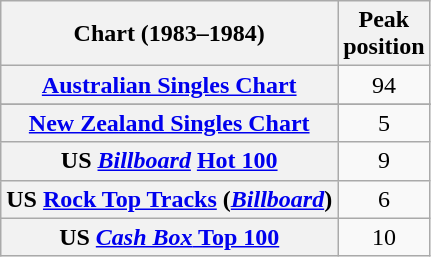<table class="wikitable sortable plainrowheaders" style="text-align:center">
<tr>
<th>Chart (1983–1984)</th>
<th>Peak<br>position</th>
</tr>
<tr>
<th scope="row"><a href='#'>Australian Singles Chart</a></th>
<td>94</td>
</tr>
<tr>
</tr>
<tr>
<th scope="row"><a href='#'>New Zealand Singles Chart</a></th>
<td>5</td>
</tr>
<tr>
<th scope="row">US <em><a href='#'>Billboard</a></em> <a href='#'>Hot 100</a></th>
<td>9</td>
</tr>
<tr>
<th scope="row">US <a href='#'>Rock Top Tracks</a> (<em><a href='#'>Billboard</a></em>)</th>
<td>6</td>
</tr>
<tr>
<th scope="row">US <a href='#'><em>Cash Box</em> Top 100</a></th>
<td>10</td>
</tr>
</table>
